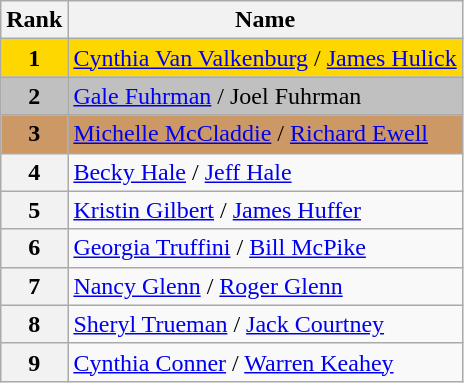<table class="wikitable">
<tr>
<th>Rank</th>
<th>Name</th>
</tr>
<tr bgcolor="gold">
<td align="center"><strong>1</strong></td>
<td><a href='#'>Cynthia Van Valkenburg</a> / <a href='#'>James Hulick</a></td>
</tr>
<tr bgcolor="silver">
<td align="center"><strong>2</strong></td>
<td><a href='#'>Gale Fuhrman</a> / Joel Fuhrman</td>
</tr>
<tr bgcolor="cc9966">
<td align="center"><strong>3</strong></td>
<td><a href='#'>Michelle McCladdie</a> / <a href='#'>Richard Ewell</a></td>
</tr>
<tr>
<th>4</th>
<td><a href='#'>Becky Hale</a> / <a href='#'>Jeff Hale</a></td>
</tr>
<tr>
<th>5</th>
<td><a href='#'>Kristin Gilbert</a> / <a href='#'>James Huffer</a></td>
</tr>
<tr>
<th>6</th>
<td><a href='#'>Georgia Truffini</a> / <a href='#'>Bill McPike</a></td>
</tr>
<tr>
<th>7</th>
<td><a href='#'>Nancy Glenn</a> / <a href='#'>Roger Glenn</a></td>
</tr>
<tr>
<th>8</th>
<td><a href='#'>Sheryl Trueman</a> / <a href='#'>Jack Courtney</a></td>
</tr>
<tr>
<th>9</th>
<td><a href='#'>Cynthia Conner</a> / <a href='#'>Warren Keahey</a></td>
</tr>
</table>
